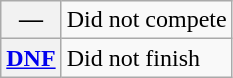<table class="wikitable">
<tr>
<th scope="row">—</th>
<td>Did not compete</td>
</tr>
<tr>
<th scope="row"><a href='#'>DNF</a></th>
<td>Did not finish</td>
</tr>
</table>
